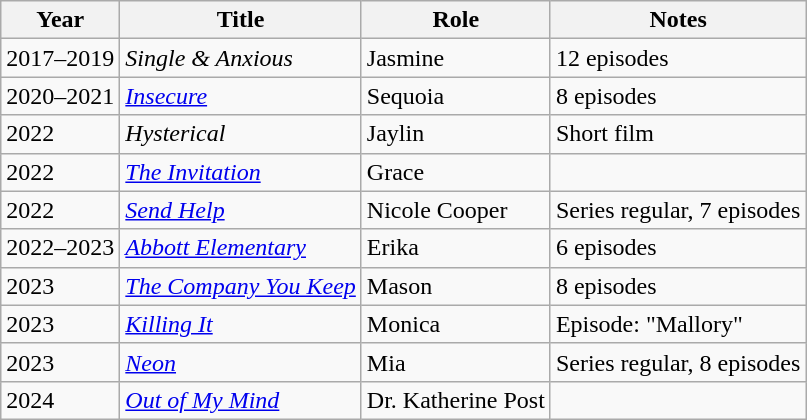<table class="wikitable sortable">
<tr>
<th>Year</th>
<th>Title</th>
<th>Role</th>
<th class="unsortable">Notes</th>
</tr>
<tr>
<td>2017–2019</td>
<td><em>Single & Anxious</em></td>
<td>Jasmine</td>
<td>12 episodes</td>
</tr>
<tr>
<td>2020–2021</td>
<td><em><a href='#'>Insecure</a></em></td>
<td>Sequoia</td>
<td>8 episodes</td>
</tr>
<tr>
<td>2022</td>
<td><em>Hysterical</em></td>
<td>Jaylin</td>
<td>Short film</td>
</tr>
<tr>
<td>2022</td>
<td><em><a href='#'>The Invitation</a></em></td>
<td>Grace</td>
<td></td>
</tr>
<tr>
<td>2022</td>
<td><em><a href='#'>Send Help</a></em></td>
<td>Nicole Cooper</td>
<td>Series regular, 7 episodes</td>
</tr>
<tr>
<td>2022–2023</td>
<td><em><a href='#'>Abbott Elementary</a></em></td>
<td>Erika</td>
<td>6 episodes</td>
</tr>
<tr>
<td>2023</td>
<td><em><a href='#'>The Company You Keep</a></em></td>
<td>Mason</td>
<td>8 episodes</td>
</tr>
<tr>
<td>2023</td>
<td><em><a href='#'>Killing It</a></em></td>
<td>Monica</td>
<td>Episode: "Mallory"</td>
</tr>
<tr>
<td>2023</td>
<td><em><a href='#'>Neon</a></em></td>
<td>Mia</td>
<td>Series regular, 8 episodes</td>
</tr>
<tr>
<td>2024</td>
<td><em><a href='#'>Out of My Mind</a></em></td>
<td>Dr. Katherine Post</td>
<td></td>
</tr>
</table>
